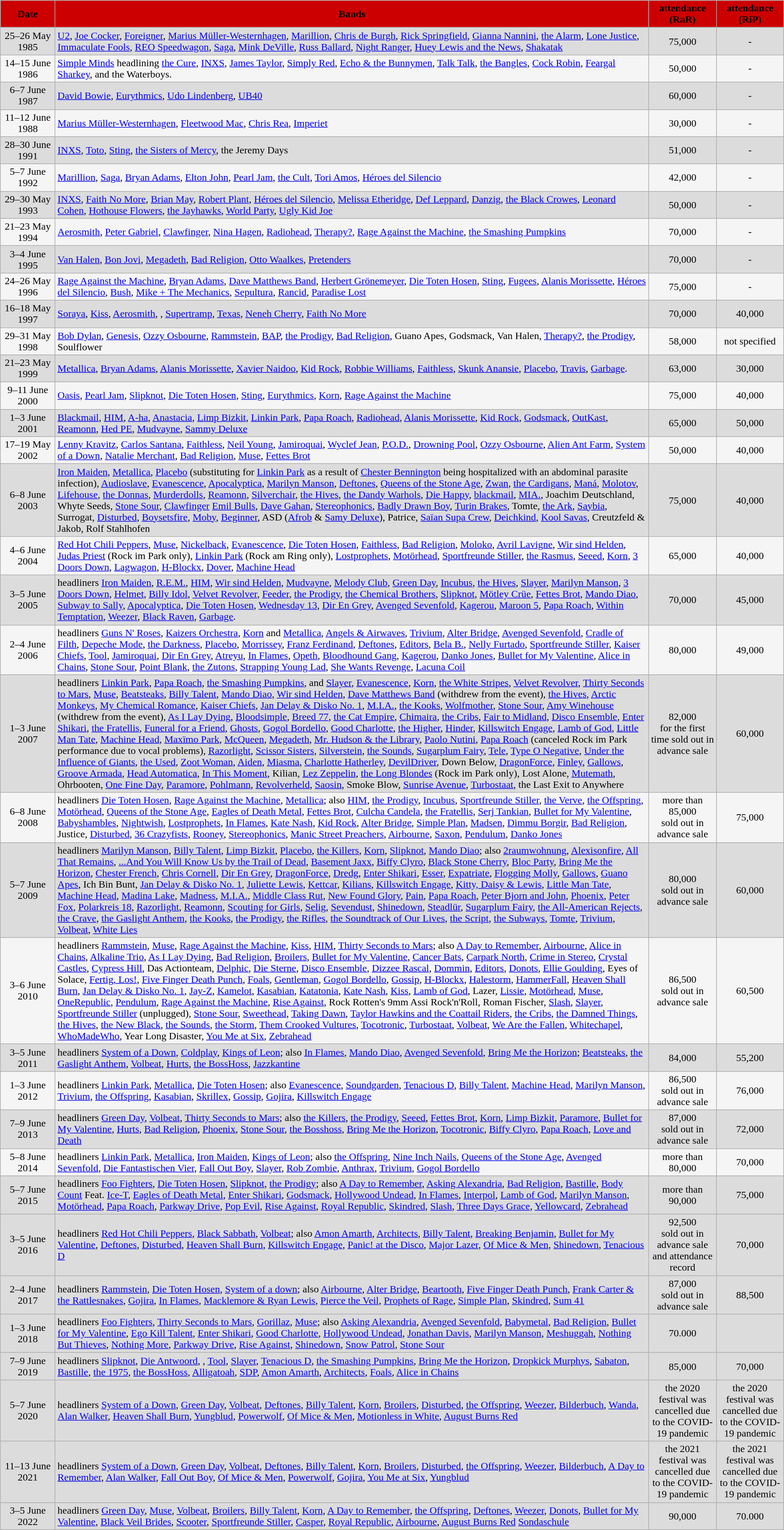<table class="wikitable">
<tr>
<th style="background:#cd0000; width:80px;"><span> Date</span></th>
<th style="background:#cd0000;"><span>Bands</span></th>
<th style="background:#cd0000; width:100px;"><span> attendance (RaR)</span></th>
<th style="background:#cd0000; width:100px;"><span> attendance (RiP)</span></th>
</tr>
<tr>
</tr>
<tr style="background:#dcdcdc;">
<td style="text-align:center;">25–26 May<br>1985</td>
<td><a href='#'>U2</a>, <a href='#'>Joe Cocker</a>, <a href='#'>Foreigner</a>, <a href='#'>Marius Müller-Westernhagen</a>, <a href='#'>Marillion</a>, <a href='#'>Chris de Burgh</a>, <a href='#'>Rick Springfield</a>, <a href='#'>Gianna Nannini</a>, <a href='#'>the Alarm</a>, <a href='#'>Lone Justice</a>, <a href='#'>Immaculate Fools</a>, <a href='#'>REO Speedwagon</a>, <a href='#'>Saga</a>, <a href='#'>Mink DeVille</a>, <a href='#'>Russ Ballard</a>, <a href='#'>Night Ranger</a>, <a href='#'>Huey Lewis and the News</a>, <a href='#'>Shakatak</a></td>
<td style="text-align:center;">75,000</td>
<td style="text-align:center;">-</td>
</tr>
<tr style="background:#f5f5f5;">
<td style="text-align:center;">14–15 June<br>1986</td>
<td><a href='#'>Simple Minds</a> headlining <a href='#'>the Cure</a>, <a href='#'>INXS</a>, <a href='#'>James Taylor</a>, <a href='#'>Simply Red</a>, <a href='#'>Echo & the Bunnymen</a>, <a href='#'>Talk Talk</a>, <a href='#'>the Bangles</a>, <a href='#'>Cock Robin</a>, <a href='#'>Feargal Sharkey</a>, and the Waterboys.</td>
<td style="text-align:center;">50,000</td>
<td style="text-align:center;">-</td>
</tr>
<tr style="background:#dcdcdc;">
<td style="text-align:center;">6–7 June<br>1987</td>
<td><a href='#'>David Bowie</a>, <a href='#'>Eurythmics</a>, <a href='#'>Udo Lindenberg</a>, <a href='#'>UB40</a></td>
<td style="text-align:center;">60,000</td>
<td style="text-align:center;">-</td>
</tr>
<tr style="background:#f5f5f5;">
<td style="text-align:center;">11–12 June<br>1988</td>
<td><a href='#'>Marius Müller-Westernhagen</a>, <a href='#'>Fleetwood Mac</a>, <a href='#'>Chris Rea</a>, <a href='#'>Imperiet</a></td>
<td style="text-align:center;">30,000</td>
<td style="text-align:center;">-</td>
</tr>
<tr style="background:#dcdcdc;">
<td style="text-align:center;">28–30 June<br>1991</td>
<td><a href='#'>INXS</a>, <a href='#'>Toto</a>, <a href='#'>Sting</a>, <a href='#'>the Sisters of Mercy</a>, the Jeremy Days</td>
<td style="text-align:center;">51,000</td>
<td style="text-align:center;">-</td>
</tr>
<tr style="background:#f5f5f5;">
<td style="text-align:center;">5–7 June<br>1992</td>
<td><a href='#'>Marillion</a>, <a href='#'>Saga</a>, <a href='#'>Bryan Adams</a>, <a href='#'>Elton John</a>, <a href='#'>Pearl Jam</a>, <a href='#'>the Cult</a>, <a href='#'>Tori Amos</a>, <a href='#'>Héroes del Silencio</a></td>
<td style="text-align:center;">42,000</td>
<td style="text-align:center;">-</td>
</tr>
<tr style="background:#dcdcdc;">
<td style="text-align:center;">29–30 May<br>1993</td>
<td><a href='#'>INXS</a>, <a href='#'>Faith No More</a>, <a href='#'>Brian May</a>, <a href='#'>Robert Plant</a>, <a href='#'>Héroes del Silencio</a>, <a href='#'>Melissa Etheridge</a>, <a href='#'>Def Leppard</a>, <a href='#'>Danzig</a>, <a href='#'>the Black Crowes</a>, <a href='#'>Leonard Cohen</a>, <a href='#'>Hothouse Flowers</a>, <a href='#'>the Jayhawks</a>, <a href='#'>World Party</a>, <a href='#'>Ugly Kid Joe</a></td>
<td style="text-align:center;">50,000</td>
<td style="text-align:center;">-</td>
</tr>
<tr style="background:#f5f5f5;">
<td style="text-align:center;">21–23 May<br>1994</td>
<td><a href='#'>Aerosmith</a>, <a href='#'>Peter Gabriel</a>, <a href='#'>Clawfinger</a>, <a href='#'>Nina Hagen</a>, <a href='#'>Radiohead</a>, <a href='#'>Therapy?</a>, <a href='#'>Rage Against the Machine</a>, <a href='#'>the Smashing Pumpkins</a></td>
<td style="text-align:center;">70,000</td>
<td style="text-align:center;">-</td>
</tr>
<tr style="background:#dcdcdc;">
<td style="text-align:center;">3–4 June<br>1995</td>
<td><a href='#'>Van Halen</a>, <a href='#'>Bon Jovi</a>, <a href='#'>Megadeth</a>, <a href='#'>Bad Religion</a>, <a href='#'>Otto Waalkes</a>, <a href='#'>Pretenders</a></td>
<td style="text-align:center;">70,000</td>
<td style="text-align:center;">-</td>
</tr>
<tr style="background:#f5f5f5;">
<td style="text-align:center;">24–26 May<br>1996</td>
<td><a href='#'>Rage Against the Machine</a>, <a href='#'>Bryan Adams</a>, <a href='#'>Dave Matthews Band</a>, <a href='#'>Herbert Grönemeyer</a>, <a href='#'>Die Toten Hosen</a>, <a href='#'>Sting</a>, <a href='#'>Fugees</a>, <a href='#'>Alanis Morissette</a>, <a href='#'>Héroes del Silencio</a>, <a href='#'>Bush</a>, <a href='#'>Mike + The Mechanics</a>, <a href='#'>Sepultura</a>, <a href='#'>Rancid</a>, <a href='#'>Paradise Lost</a></td>
<td style="text-align:center;">75,000</td>
<td style="text-align:center;">-</td>
</tr>
<tr style="background:#dcdcdc;">
<td style="text-align:center;">16–18 May<br>1997</td>
<td><a href='#'>Soraya</a>, <a href='#'>Kiss</a>, <a href='#'>Aerosmith</a>, , <a href='#'>Supertramp</a>, <a href='#'>Texas</a>, <a href='#'>Neneh Cherry</a>, <a href='#'>Faith No More</a></td>
<td style="text-align:center;">70,000</td>
<td style="text-align:center;">40,000</td>
</tr>
<tr style="background:#f5f5f5;">
<td style="text-align:center;">29–31 May<br>1998</td>
<td><a href='#'>Bob Dylan</a>, <a href='#'>Genesis</a>, <a href='#'>Ozzy Osbourne</a>, <a href='#'>Rammstein</a>, <a href='#'>BAP</a>, <a href='#'>the Prodigy</a>, <a href='#'>Bad Religion</a>, Guano Apes, Godsmack, Van Halen, <a href='#'>Therapy?</a>, <a href='#'>the Prodigy</a>, Soulflower</td>
<td style="text-align:center;">58,000</td>
<td style="text-align:center;">not specified</td>
</tr>
<tr style="background:#dcdcdc;">
<td style="text-align:center;">21–23 May<br>1999</td>
<td><a href='#'>Metallica</a>, <a href='#'>Bryan Adams</a>, <a href='#'>Alanis Morissette</a>, <a href='#'>Xavier Naidoo</a>, <a href='#'>Kid Rock</a>, <a href='#'>Robbie Williams</a>, <a href='#'>Faithless</a>, <a href='#'>Skunk Anansie</a>, <a href='#'>Placebo</a>, <a href='#'>Travis</a>, <a href='#'>Garbage</a>.</td>
<td style="text-align:center;">63,000</td>
<td style="text-align:center;">30,000</td>
</tr>
<tr style="background:#f5f5f5;">
<td style="text-align:center;">9–11 June<br>2000</td>
<td><a href='#'>Oasis</a>, <a href='#'>Pearl Jam</a>, <a href='#'>Slipknot</a>, <a href='#'>Die Toten Hosen</a>, <a href='#'>Sting</a>, <a href='#'>Eurythmics</a>, <a href='#'>Korn</a>, <a href='#'>Rage Against the Machine</a></td>
<td style="text-align:center;">75,000</td>
<td style="text-align:center;">40,000</td>
</tr>
<tr style="background:#dcdcdc;">
<td style="text-align:center;">1–3 June<br>2001</td>
<td><a href='#'>Blackmail</a>, <a href='#'>HIM</a>, <a href='#'>A-ha</a>, <a href='#'>Anastacia</a>, <a href='#'>Limp Bizkit</a>, <a href='#'>Linkin Park</a>, <a href='#'>Papa Roach</a>, <a href='#'>Radiohead</a>, <a href='#'>Alanis Morissette</a>, <a href='#'>Kid Rock</a>, <a href='#'>Godsmack</a>, <a href='#'>OutKast</a>, <a href='#'>Reamonn</a>, <a href='#'>Hed PE</a>, <a href='#'>Mudvayne</a>, <a href='#'>Sammy Deluxe</a></td>
<td style="text-align:center;">65,000</td>
<td style="text-align:center;">50,000</td>
</tr>
<tr style="background:#f5f5f5;">
<td style="text-align:center;">17–19 May<br>2002</td>
<td><a href='#'>Lenny Kravitz</a>, <a href='#'>Carlos Santana</a>, <a href='#'>Faithless</a>, <a href='#'>Neil Young</a>, <a href='#'>Jamiroquai</a>, <a href='#'>Wyclef Jean</a>, <a href='#'>P.O.D.</a>, <a href='#'>Drowning Pool</a>, <a href='#'>Ozzy Osbourne</a>, <a href='#'>Alien Ant Farm</a>, <a href='#'>System of a Down</a>, <a href='#'>Natalie Merchant</a>, <a href='#'>Bad Religion</a>, <a href='#'>Muse</a>, <a href='#'>Fettes Brot</a></td>
<td style="text-align:center;">50,000</td>
<td style="text-align:center;">40,000</td>
</tr>
<tr style="background:#dcdcdc;">
<td style="text-align:center;">6–8 June<br>2003</td>
<td><a href='#'>Iron Maiden</a>, <a href='#'>Metallica</a>, <a href='#'>Placebo</a> (substituting for <a href='#'>Linkin Park</a> as a result of <a href='#'>Chester Bennington</a> being hospitalized with an abdominal parasite infection), <a href='#'>Audioslave</a>, <a href='#'>Evanescence</a>, <a href='#'>Apocalyptica</a>, <a href='#'>Marilyn Manson</a>, <a href='#'>Deftones</a>, <a href='#'>Queens of the Stone Age</a>, <a href='#'>Zwan</a>, <a href='#'>the Cardigans</a>, <a href='#'>Maná</a>, <a href='#'>Molotov</a>, <a href='#'>Lifehouse</a>, <a href='#'>the Donnas</a>, <a href='#'>Murderdolls</a>, <a href='#'>Reamonn</a>, <a href='#'>Silverchair</a>, <a href='#'>the Hives</a>, <a href='#'>the Dandy Warhols</a>, <a href='#'>Die Happy</a>, <a href='#'>blackmail</a>, <a href='#'>MIA.</a>, Joachim Deutschland, Whyte Seeds, <a href='#'>Stone Sour</a>, <a href='#'>Clawfinger</a> <a href='#'>Emil Bulls</a>, <a href='#'>Dave Gahan</a>, <a href='#'>Stereophonics</a>, <a href='#'>Badly Drawn Boy</a>, <a href='#'>Turin Brakes</a>, Tomte, <a href='#'>the Ark</a>, <a href='#'>Saybia</a>, Surrogat, <a href='#'>Disturbed</a>, <a href='#'>Boysetsfire</a>, <a href='#'>Moby</a>, <a href='#'>Beginner</a>, ASD (<a href='#'>Afrob</a> & <a href='#'>Samy Deluxe</a>), Patrice, <a href='#'>Saïan Supa Crew</a>, <a href='#'>Deichkind</a>, <a href='#'>Kool Savas</a>, Creutzfeld & Jakob, Rolf Stahlhofen</td>
<td style="text-align:center;">75,000</td>
<td style="text-align:center;">40,000</td>
</tr>
<tr style="background:#f5f5f5;">
<td style="text-align:center;">4–6 June<br>2004</td>
<td><a href='#'>Red Hot Chili Peppers</a>, <a href='#'>Muse</a>, <a href='#'>Nickelback</a>, <a href='#'>Evanescence</a>, <a href='#'>Die Toten Hosen</a>, <a href='#'>Faithless</a>, <a href='#'>Bad Religion</a>, <a href='#'>Moloko</a>, <a href='#'>Avril Lavigne</a>, <a href='#'>Wir sind Helden</a>, <a href='#'>Judas Priest</a> (Rock im Park only), <a href='#'>Linkin Park</a> (Rock am Ring only), <a href='#'>Lostprophets</a>, <a href='#'>Motörhead</a>, <a href='#'>Sportfreunde Stiller</a>, <a href='#'>the Rasmus</a>, <a href='#'>Seeed</a>, <a href='#'>Korn</a>, <a href='#'>3 Doors Down</a>, <a href='#'>Lagwagon</a>, <a href='#'>H-Blockx</a>, <a href='#'>Dover</a>, <a href='#'>Machine Head</a></td>
<td style="text-align:center;">65,000</td>
<td style="text-align:center;">40,000</td>
</tr>
<tr style="background:#dcdcdc;">
<td style="text-align:center;">3–5 June<br>2005</td>
<td>headliners <a href='#'>Iron Maiden</a>, <a href='#'>R.E.M.</a>, <a href='#'>HIM</a>, <a href='#'>Wir sind Helden</a>, <a href='#'>Mudvayne</a>, <a href='#'>Melody Club</a>, <a href='#'>Green Day</a>, <a href='#'>Incubus</a>, <a href='#'>the Hives</a>, <a href='#'>Slayer</a>, <a href='#'>Marilyn Manson</a>, <a href='#'>3 Doors Down</a>, <a href='#'>Helmet</a>, <a href='#'>Billy Idol</a>, <a href='#'>Velvet Revolver</a>, <a href='#'>Feeder</a>, <a href='#'>the Prodigy</a>, <a href='#'>the Chemical Brothers</a>, <a href='#'>Slipknot</a>, <a href='#'>Mötley Crüe</a>, <a href='#'>Fettes Brot</a>, <a href='#'>Mando Diao</a>, <a href='#'>Subway to Sally</a>, <a href='#'>Apocalyptica</a>, <a href='#'>Die Toten Hosen</a>, <a href='#'>Wednesday 13</a>, <a href='#'>Dir En Grey</a>, <a href='#'>Avenged Sevenfold</a>, <a href='#'>Kagerou</a>, <a href='#'>Maroon 5</a>, <a href='#'>Papa Roach</a>, <a href='#'>Within Temptation</a>, <a href='#'>Weezer</a>, <a href='#'>Black Raven</a>, <a href='#'>Garbage</a>.</td>
<td style="text-align:center;">70,000</td>
<td style="text-align:center;">45,000</td>
</tr>
<tr style="background:#f5f5f5;">
<td style="text-align:center;">2–4 June<br>2006</td>
<td>headliners <a href='#'>Guns N' Roses</a>, <a href='#'>Kaizers Orchestra</a>, <a href='#'>Korn</a> and <a href='#'>Metallica</a>, <a href='#'>Angels & Airwaves</a>, <a href='#'>Trivium</a>, <a href='#'>Alter Bridge</a>, <a href='#'>Avenged Sevenfold</a>, <a href='#'>Cradle of Filth</a>, <a href='#'>Depeche Mode</a>, <a href='#'>the Darkness</a>, <a href='#'>Placebo</a>, <a href='#'>Morrissey</a>, <a href='#'>Franz Ferdinand</a>, <a href='#'>Deftones</a>, <a href='#'>Editors</a>, <a href='#'>Bela B.</a>, <a href='#'>Nelly Furtado</a>, <a href='#'>Sportfreunde Stiller</a>, <a href='#'>Kaiser Chiefs</a>, <a href='#'>Tool</a>, <a href='#'>Jamiroquai</a>, <a href='#'>Dir En Grey</a>, <a href='#'>Atreyu</a>, <a href='#'>In Flames</a>, <a href='#'>Opeth</a>, <a href='#'>Bloodhound Gang</a>, <a href='#'>Kagerou</a>, <a href='#'>Danko Jones</a>, <a href='#'>Bullet for My Valentine</a>, <a href='#'>Alice in Chains</a>, <a href='#'>Stone Sour</a>, <a href='#'>Point Blank</a>, <a href='#'>the Zutons</a>, <a href='#'>Strapping Young Lad</a>, <a href='#'>She Wants Revenge</a>, <a href='#'>Lacuna Coil</a></td>
<td style="text-align:center;">80,000</td>
<td style="text-align:center;">49,000</td>
</tr>
<tr style="background:#dcdcdc;">
<td style="text-align:center;">1–3 June<br>2007</td>
<td>headliners <a href='#'>Linkin Park</a>, <a href='#'>Papa Roach</a>, <a href='#'>the Smashing Pumpkins</a>,  and <a href='#'>Slayer</a>, <a href='#'>Evanescence</a>, <a href='#'>Korn</a>, <a href='#'>the White Stripes</a>, <a href='#'>Velvet Revolver</a>, <a href='#'>Thirty Seconds to Mars</a>, <a href='#'>Muse</a>, <a href='#'>Beatsteaks</a>, <a href='#'>Billy Talent</a>, <a href='#'>Mando Diao</a>, <a href='#'>Wir sind Helden</a>, <a href='#'>Dave Matthews Band</a> (withdrew from the event), <a href='#'>the Hives</a>, <a href='#'>Arctic Monkeys</a>, <a href='#'>My Chemical Romance</a>, <a href='#'>Kaiser Chiefs</a>, <a href='#'>Jan Delay & Disko No. 1</a>, <a href='#'>M.I.A.</a>, <a href='#'>the Kooks</a>, <a href='#'>Wolfmother</a>, <a href='#'>Stone Sour</a>, <a href='#'>Amy Winehouse</a> (withdrew from the event), <a href='#'>As I Lay Dying</a>, <a href='#'>Bloodsimple</a>, <a href='#'>Breed 77</a>, <a href='#'>the Cat Empire</a>, <a href='#'>Chimaira</a>, <a href='#'>the Cribs</a>, <a href='#'>Fair to Midland</a>, <a href='#'>Disco Ensemble</a>, <a href='#'>Enter Shikari</a>, <a href='#'>the Fratellis</a>, <a href='#'>Funeral for a Friend</a>, <a href='#'>Ghosts</a>, <a href='#'>Gogol Bordello</a>, <a href='#'>Good Charlotte</a>, <a href='#'>the Higher</a>, <a href='#'>Hinder</a>, <a href='#'>Killswitch Engage</a>, <a href='#'>Lamb of God</a>, <a href='#'>Little Man Tate</a>, <a href='#'>Machine Head</a>, <a href='#'>Maxïmo Park</a>, <a href='#'>McQueen</a>, <a href='#'>Megadeth</a>, <a href='#'>Mr. Hudson & the Library</a>, <a href='#'>Paolo Nutini</a>, <a href='#'>Papa Roach</a> (canceled Rock im Park performance due to vocal problems), <a href='#'>Razorlight</a>, <a href='#'>Scissor Sisters</a>, <a href='#'>Silverstein</a>, <a href='#'>the Sounds</a>, <a href='#'>Sugarplum Fairy</a>, <a href='#'>Tele</a>, <a href='#'>Type O Negative</a>, <a href='#'>Under the Influence of Giants</a>, <a href='#'>the Used</a>, <a href='#'>Zoot Woman</a>, <a href='#'>Aiden</a>, <a href='#'>Miasma</a>, <a href='#'>Charlotte Hatherley</a>, <a href='#'>DevilDriver</a>, Down Below, <a href='#'>DragonForce</a>, <a href='#'>Finley</a>, <a href='#'>Gallows</a>, <a href='#'>Groove Armada</a>, <a href='#'>Head Automatica</a>, <a href='#'>In This Moment</a>, Kilian, <a href='#'>Lez Zeppelin</a>, <a href='#'>the Long Blondes</a> (Rock im Park only), Lost Alone, <a href='#'>Mutemath</a>, Ohrbooten, <a href='#'>One Fine Day</a>, <a href='#'>Paramore</a>, <a href='#'>Pohlmann</a>, <a href='#'>Revolverheld</a>, <a href='#'>Saosin</a>, Smoke Blow, <a href='#'>Sunrise Avenue</a>, <a href='#'>Turbostaat</a>, the Last Exit to Anywhere</td>
<td style="text-align:center;">82,000<br>for the first time sold out in advance sale</td>
<td style="text-align:center;">60,000</td>
</tr>
<tr style="background:#f5f5f5;">
<td style="text-align:center;">6–8 June<br>2008</td>
<td>headliners <a href='#'>Die Toten Hosen</a>, <a href='#'>Rage Against the Machine</a>, <a href='#'>Metallica</a>; also <a href='#'>HIM</a>, <a href='#'>the Prodigy</a>, <a href='#'>Incubus</a>, <a href='#'>Sportfreunde Stiller</a>, <a href='#'>the Verve</a>, <a href='#'>the Offspring</a>, <a href='#'>Motörhead</a>, <a href='#'>Queens of the Stone Age</a>, <a href='#'>Eagles of Death Metal</a>, <a href='#'>Fettes Brot</a>, <a href='#'>Culcha Candela</a>, <a href='#'>the Fratellis</a>, <a href='#'>Serj Tankian</a>, <a href='#'>Bullet for My Valentine</a>, <a href='#'>Babyshambles</a>, <a href='#'>Nightwish</a>, <a href='#'>Lostprophets</a>, <a href='#'>In Flames</a>, <a href='#'>Kate Nash</a>, <a href='#'>Kid Rock</a>, <a href='#'>Alter Bridge</a>, <a href='#'>Simple Plan</a>, <a href='#'>Madsen</a>, <a href='#'>Dimmu Borgir</a>, <a href='#'>Bad Religion</a>, Justice, <a href='#'>Disturbed</a>, <a href='#'>36 Crazyfists</a>, <a href='#'>Rooney</a>, <a href='#'>Stereophonics</a>, <a href='#'>Manic Street Preachers</a>, <a href='#'>Airbourne</a>, <a href='#'>Saxon</a>, <a href='#'>Pendulum</a>, <a href='#'>Danko Jones</a></td>
<td style="text-align:center;">more than<br>85,000<br>sold out in advance sale</td>
<td style="text-align:center;">75,000</td>
</tr>
<tr style="background:#dcdcdc;">
<td style="text-align:center;">5–7 June<br>2009</td>
<td>headliners <a href='#'>Marilyn Manson</a>, <a href='#'>Billy Talent</a>, <a href='#'>Limp Bizkit</a>, <a href='#'>Placebo</a>, <a href='#'>the Killers</a>, <a href='#'>Korn</a>, <a href='#'>Slipknot</a>, <a href='#'>Mando Diao</a>; also <a href='#'>2raumwohnung</a>, <a href='#'>Alexisonfire</a>, <a href='#'>All That Remains</a>, <a href='#'>...And You Will Know Us by the Trail of Dead</a>, <a href='#'>Basement Jaxx</a>, <a href='#'>Biffy Clyro</a>, <a href='#'>Black Stone Cherry</a>, <a href='#'>Bloc Party</a>, <a href='#'>Bring Me the Horizon</a>, <a href='#'>Chester French</a>, <a href='#'>Chris Cornell</a>, <a href='#'>Dir En Grey</a>, <a href='#'>DragonForce</a>, <a href='#'>Dredg</a>, <a href='#'>Enter Shikari</a>, <a href='#'>Esser</a>, <a href='#'>Expatriate</a>, <a href='#'>Flogging Molly</a>, <a href='#'>Gallows</a>, <a href='#'>Guano Apes</a>, Ich Bin Bunt, <a href='#'>Jan Delay & Disko No. 1</a>, <a href='#'>Juliette Lewis</a>, <a href='#'>Kettcar</a>, <a href='#'>Kilians</a>, <a href='#'>Killswitch Engage</a>, <a href='#'>Kitty, Daisy & Lewis</a>, <a href='#'>Little Man Tate</a>, <a href='#'>Machine Head</a>, <a href='#'>Madina Lake</a>, <a href='#'>Madness</a>, <a href='#'>M.I.A.</a>, <a href='#'>Middle Class Rut</a>, <a href='#'>New Found Glory</a>, <a href='#'>Pain</a>, <a href='#'>Papa Roach</a>, <a href='#'>Peter Bjorn and John</a>, <a href='#'>Phoenix</a>, <a href='#'>Peter Fox</a>, <a href='#'>Polarkreis 18</a>, <a href='#'>Razorlight</a>, <a href='#'>Reamonn</a>, <a href='#'>Scouting for Girls</a>, <a href='#'>Selig</a>, <a href='#'>Sevendust</a>, <a href='#'>Shinedown</a>, <a href='#'>Steadlür</a>, <a href='#'>Sugarplum Fairy</a>, <a href='#'>the All-American Rejects</a>, <a href='#'>the Crave</a>, <a href='#'>the Gaslight Anthem</a>, <a href='#'>the Kooks</a>, <a href='#'>the Prodigy</a>, <a href='#'>the Rifles</a>, <a href='#'>the Soundtrack of Our Lives</a>, <a href='#'>the Script</a>, <a href='#'>the Subways</a>, <a href='#'>Tomte</a>, <a href='#'>Trivium</a>, <a href='#'>Volbeat</a>, <a href='#'>White Lies</a></td>
<td style="text-align:center;">80,000<br>sold out in advance sale</td>
<td style="text-align:center;">60,000</td>
</tr>
<tr style="background:#f5f5f5;">
<td style="text-align:center;">3–6 June<br>2010</td>
<td>headliners <a href='#'>Rammstein</a>, <a href='#'>Muse</a>, <a href='#'>Rage Against the Machine</a>, <a href='#'>Kiss</a>, <a href='#'>HIM</a>, <a href='#'>Thirty Seconds to Mars</a>; also <a href='#'>A Day to Remember</a>, <a href='#'>Airbourne</a>, <a href='#'>Alice in Chains</a>, <a href='#'>Alkaline Trio</a>, <a href='#'>As I Lay Dying</a>, <a href='#'>Bad Religion</a>, <a href='#'>Broilers</a>, <a href='#'>Bullet for My Valentine</a>, <a href='#'>Cancer Bats</a>, <a href='#'>Carpark North</a>, <a href='#'>Crime in Stereo</a>, <a href='#'>Crystal Castles</a>, <a href='#'>Cypress Hill</a>, Das Actionteam, <a href='#'>Delphic</a>, <a href='#'>Die Sterne</a>, <a href='#'>Disco Ensemble</a>, <a href='#'>Dizzee Rascal</a>, <a href='#'>Dommin</a>, <a href='#'>Editors</a>, <a href='#'>Donots</a>, <a href='#'>Ellie Goulding</a>, Eyes of Solace, <a href='#'>Fertig, Los!</a>, <a href='#'>Five Finger Death Punch</a>, <a href='#'>Foals</a>, <a href='#'>Gentleman</a>, <a href='#'>Gogol Bordello</a>, <a href='#'>Gossip</a>, <a href='#'>H-Blockx</a>, <a href='#'>Halestorm</a>, <a href='#'>HammerFall</a>, <a href='#'>Heaven Shall Burn</a>, <a href='#'>Jan Delay & Disko No. 1</a>, <a href='#'>Jay-Z</a>, <a href='#'>Kamelot</a>, <a href='#'>Kasabian</a>, <a href='#'>Katatonia</a>, <a href='#'>Kate Nash</a>, <a href='#'>Kiss</a>, <a href='#'>Lamb of God</a>, Lazer, <a href='#'>Lissie</a>, <a href='#'>Motörhead</a>, <a href='#'>Muse</a>, <a href='#'>OneRepublic</a>, <a href='#'>Pendulum</a>, <a href='#'>Rage Against the Machine</a>, <a href='#'>Rise Against</a>, Rock Rotten's 9mm Assi Rock'n'Roll, Roman Fischer, <a href='#'>Slash</a>, <a href='#'>Slayer</a>, <a href='#'>Sportfreunde Stiller</a> (unplugged), <a href='#'>Stone Sour</a>, <a href='#'>Sweethead</a>, <a href='#'>Taking Dawn</a>, <a href='#'>Taylor Hawkins and the Coattail Riders</a>, <a href='#'>the Cribs</a>, <a href='#'>the Damned Things</a>, <a href='#'>the Hives</a>, <a href='#'>the New Black</a>, <a href='#'>the Sounds</a>, <a href='#'>the Storm</a>, <a href='#'>Them Crooked Vultures</a>, <a href='#'>Tocotronic</a>, <a href='#'>Turbostaat</a>, <a href='#'>Volbeat</a>, <a href='#'>We Are the Fallen</a>, <a href='#'>Whitechapel</a>, <a href='#'>WhoMadeWho</a>, Year Long Disaster, <a href='#'>You Me at Six</a>, <a href='#'>Zebrahead</a></td>
<td style="text-align:center;">86,500<br>sold out in advance sale</td>
<td style="text-align:center;">60,500</td>
</tr>
<tr style="background:#dcdcdc;">
<td style="text-align:center;">3–5 June<br>2011</td>
<td>headliners <a href='#'>System of a Down</a>, <a href='#'>Coldplay</a>, <a href='#'>Kings of Leon</a>; also <a href='#'>In Flames</a>, <a href='#'>Mando Diao</a>, <a href='#'>Avenged Sevenfold</a>, <a href='#'>Bring Me the Horizon</a>; <a href='#'>Beatsteaks</a>, <a href='#'>the Gaslight Anthem</a>, <a href='#'>Volbeat</a>, <a href='#'>Hurts</a>, <a href='#'>the BossHoss</a>, <a href='#'>Jazzkantine</a></td>
<td style="text-align:center;">84,000</td>
<td style="text-align:center;">55,200</td>
</tr>
<tr style="background:#f5f5f5;">
<td style="text-align:center;">1–3 June<br>2012</td>
<td>headliners <a href='#'>Linkin Park</a>, <a href='#'>Metallica</a>, <a href='#'>Die Toten Hosen</a>; also <a href='#'>Evanescence</a>, <a href='#'>Soundgarden</a>, <a href='#'>Tenacious D</a>, <a href='#'>Billy Talent</a>, <a href='#'>Machine Head</a>, <a href='#'>Marilyn Manson</a>, <a href='#'>Trivium</a>, <a href='#'>the Offspring</a>, <a href='#'>Kasabian</a>, <a href='#'>Skrillex</a>, <a href='#'>Gossip</a>, <a href='#'>Gojira</a>, <a href='#'>Killswitch Engage</a></td>
<td style="text-align:center;">86,500<br>sold out in advance sale</td>
<td style="text-align:center;">76,000</td>
</tr>
<tr style="background:#dcdcdc;">
<td style="text-align:center;">7–9 June<br>2013</td>
<td>headliners <a href='#'>Green Day</a>, <a href='#'>Volbeat</a>, <a href='#'>Thirty Seconds to Mars</a>; also <a href='#'>the Killers</a>, <a href='#'>the Prodigy</a>, <a href='#'>Seeed</a>, <a href='#'>Fettes Brot</a>, <a href='#'>Korn</a>, <a href='#'>Limp Bizkit</a>, <a href='#'>Paramore</a>, <a href='#'>Bullet for My Valentine</a>, <a href='#'>Hurts</a>, <a href='#'>Bad Religion</a>, <a href='#'>Phoenix</a>, <a href='#'>Stone Sour</a>, <a href='#'>the Bosshoss</a>, <a href='#'>Bring Me the Horizon</a>, <a href='#'>Tocotronic</a>, <a href='#'>Biffy Clyro</a>, <a href='#'>Papa Roach</a>, <a href='#'>Love and Death</a></td>
<td style="text-align:center;">87,000<br>sold out in advance sale</td>
<td style="text-align:center;">72,000</td>
</tr>
<tr style="background:#f5f5f5;">
<td style="text-align:center;">5–8 June<br>2014</td>
<td>headliners <a href='#'>Linkin Park</a>, <a href='#'>Metallica</a>, <a href='#'>Iron Maiden</a>, <a href='#'>Kings of Leon</a>; also <a href='#'>the Offspring</a>, <a href='#'>Nine Inch Nails</a>, <a href='#'>Queens of the Stone Age</a>, <a href='#'>Avenged Sevenfold</a>, <a href='#'>Die Fantastischen Vier</a>, <a href='#'>Fall Out Boy</a>, <a href='#'>Slayer</a>, <a href='#'>Rob Zombie</a>, <a href='#'>Anthrax</a>, <a href='#'>Trivium</a>, <a href='#'>Gogol Bordello</a></td>
<td style="text-align:center;">more than 80,000</td>
<td style="text-align:center;">70,000</td>
</tr>
<tr style="background:#dcdcdc;">
<td style="text-align:center;">5–7 June<br>2015</td>
<td>headliners <a href='#'>Foo Fighters</a>, <a href='#'>Die Toten Hosen</a>, <a href='#'>Slipknot</a>, <a href='#'>the Prodigy</a>; also <a href='#'>A Day to Remember</a>, <a href='#'>Asking Alexandria</a>, <a href='#'>Bad Religion</a>, <a href='#'>Bastille</a>, <a href='#'>Body Count</a> Feat. <a href='#'>Ice-T</a>, <a href='#'>Eagles of Death Metal</a>, <a href='#'>Enter Shikari</a>, <a href='#'>Godsmack</a>, <a href='#'>Hollywood Undead</a>, <a href='#'>In Flames</a>, <a href='#'>Interpol</a>, <a href='#'>Lamb of God</a>, <a href='#'>Marilyn Manson</a>, <a href='#'>Motörhead</a>, <a href='#'>Papa Roach</a>, <a href='#'>Parkway Drive</a>, <a href='#'>Pop Evil</a>, <a href='#'>Rise Against</a>, <a href='#'>Royal Republic</a>, <a href='#'>Skindred</a>, <a href='#'>Slash</a>, <a href='#'>Three Days Grace</a>, <a href='#'>Yellowcard</a>, <a href='#'>Zebrahead</a></td>
<td style="text-align:center;">more than 90,000</td>
<td style="text-align:center;">75,000</td>
</tr>
<tr style="background:#dcdcdc;">
<td style="text-align:center;">3–5 June<br>2016</td>
<td>headliners <a href='#'>Red Hot Chili Peppers</a>, <a href='#'>Black Sabbath</a>, <a href='#'>Volbeat</a>; also <a href='#'>Amon Amarth</a>, <a href='#'>Architects</a>, <a href='#'>Billy Talent</a>, <a href='#'>Breaking Benjamin</a>, <a href='#'>Bullet for My Valentine</a>, <a href='#'>Deftones</a>, <a href='#'>Disturbed</a>, <a href='#'>Heaven Shall Burn</a>, <a href='#'>Killswitch Engage</a>, <a href='#'>Panic! at the Disco</a>, <a href='#'>Major Lazer</a>, <a href='#'>Of Mice & Men</a>, <a href='#'>Shinedown</a>, <a href='#'>Tenacious D</a></td>
<td style="text-align:center;">92,500<br>sold out in advance sale and attendance record</td>
<td style="text-align:center;">70,000</td>
</tr>
<tr style="background:#dcdcdc;">
<td style="text-align:center;">2–4 June<br>2017</td>
<td>headliners <a href='#'>Rammstein</a>, <a href='#'>Die Toten Hosen</a>, <a href='#'>System of a down</a>; also <a href='#'>Airbourne</a>, <a href='#'>Alter Bridge</a>, <a href='#'>Beartooth</a>, <a href='#'>Five Finger Death Punch</a>, <a href='#'>Frank Carter & the Rattlesnakes</a>, <a href='#'>Gojira</a>, <a href='#'>In Flames</a>, <a href='#'>Macklemore & Ryan Lewis</a>, <a href='#'>Pierce the Veil</a>, <a href='#'>Prophets of Rage</a>, <a href='#'>Simple Plan</a>, <a href='#'>Skindred</a>, <a href='#'>Sum 41</a></td>
<td style="text-align:center;">87,000<br>sold out in advance sale</td>
<td style="text-align:center;">88,500</td>
</tr>
<tr style="background:#dcdcdc;">
<td style="text-align:center;">1–3 June<br>2018<br></td>
<td>headliners <a href='#'>Foo Fighters</a>, <a href='#'>Thirty Seconds to Mars</a>, <a href='#'>Gorillaz</a>, <a href='#'>Muse</a>; also <a href='#'>Asking Alexandria</a>, <a href='#'>Avenged Sevenfold</a>, <a href='#'>Babymetal</a>, <a href='#'>Bad Religion</a>, <a href='#'>Bullet for My Valentine</a>, <a href='#'>Ego Kill Talent</a>, <a href='#'>Enter Shikari</a>, <a href='#'>Good Charlotte</a>, <a href='#'>Hollywood Undead</a>, <a href='#'>Jonathan Davis</a>, <a href='#'>Marilyn Manson</a>, <a href='#'>Meshuggah</a>, <a href='#'>Nothing But Thieves</a>, <a href='#'>Nothing More</a>, <a href='#'>Parkway Drive</a>, <a href='#'>Rise Against</a>, <a href='#'>Shinedown</a>, <a href='#'>Snow Patrol</a>, <a href='#'>Stone Sour</a></td>
<td style="text-align:center;">70.000</td>
<td style="text-align:center;"></td>
</tr>
<tr style="background:#dcdcdc;">
<td style="text-align:center;">7–9 June<br>2019<br></td>
<td>headliners <a href='#'>Slipknot</a>, <a href='#'>Die Antwoord</a>, , <a href='#'>Tool</a>, <a href='#'>Slayer</a>, <a href='#'>Tenacious D</a>, <a href='#'>the Smashing Pumpkins</a>, <a href='#'>Bring Me the Horizon</a>, <a href='#'>Dropkick Murphys</a>, <a href='#'>Sabaton</a>, <a href='#'>Bastille</a>, <a href='#'>the 1975</a>, <a href='#'>the BossHoss</a>, <a href='#'>Alligatoah</a>, <a href='#'>SDP</a>, <a href='#'>Amon Amarth</a>, <a href='#'>Architects</a>, <a href='#'>Foals</a>, <a href='#'>Alice in Chains</a></td>
<td style="text-align:center;">85,000</td>
<td style="text-align:center;">70,000</td>
</tr>
<tr style="background:#dcdcdc;">
<td style="text-align:center;">5–7 June<br>2020<br></td>
<td>headliners <a href='#'>System of a Down</a>, <a href='#'>Green Day</a>, <a href='#'>Volbeat</a>, <a href='#'>Deftones</a>, <a href='#'>Billy Talent</a>, <a href='#'>Korn</a>, <a href='#'>Broilers</a>, <a href='#'>Disturbed</a>, <a href='#'>the Offspring</a>, <a href='#'>Weezer</a>, <a href='#'>Bilderbuch</a>, <a href='#'>Wanda</a>, <a href='#'>Alan Walker</a>, <a href='#'>Heaven Shall Burn</a>, <a href='#'>Yungblud</a>, <a href='#'>Powerwolf</a>, <a href='#'>Of Mice & Men</a>, <a href='#'>Motionless in White</a>, <a href='#'>August Burns Red</a></td>
<td style="text-align:center;">the 2020 festival was cancelled due to the COVID-19 pandemic</td>
<td style="text-align:center;">the 2020 festival was cancelled due to the COVID-19 pandemic</td>
</tr>
<tr style="background:#dcdcdc;">
<td style="text-align:center;">11–13 June<br>2021<br></td>
<td>headliners <a href='#'>System of a Down</a>, <a href='#'>Green Day</a>, <a href='#'>Volbeat</a>, <a href='#'>Deftones</a>, <a href='#'>Billy Talent</a>, <a href='#'>Korn</a>, <a href='#'>Broilers</a>, <a href='#'>Disturbed</a>, <a href='#'>the Offspring</a>, <a href='#'>Weezer</a>, <a href='#'>Bilderbuch</a>, <a href='#'>A Day to Remember</a>, <a href='#'>Alan Walker</a>, <a href='#'>Fall Out Boy</a>, <a href='#'>Of Mice & Men</a>, <a href='#'>Powerwolf</a>, <a href='#'>Gojira</a>, <a href='#'>You Me at Six</a>, <a href='#'>Yungblud</a></td>
<td style="text-align:center;">the 2021 festival was cancelled due to the COVID-19 pandemic</td>
<td style="text-align:center;">the 2021 festival was cancelled due to the COVID-19 pandemic</td>
</tr>
<tr style="background:#dcdcdc;">
<td style="text-align:center;">3–5 June<br>2022<br></td>
<td>headliners <a href='#'>Green Day</a>, <a href='#'>Muse</a>, <a href='#'>Volbeat</a>, <a href='#'>Broilers</a>, <a href='#'>Billy Talent</a>, <a href='#'>Korn</a>, <a href='#'>A Day to Remember</a>, <a href='#'>the Offspring</a>, <a href='#'>Deftones</a>, <a href='#'>Weezer</a>, <a href='#'>Donots</a>, <a href='#'>Bullet for My Valentine</a>, <a href='#'>Black Veil Brides</a>, <a href='#'>Scooter</a>, <a href='#'>Sportfreunde Stiller</a>, <a href='#'>Casper</a>, <a href='#'>Royal Republic</a>, <a href='#'>Airbourne</a>, <a href='#'>August Burns Red</a> <a href='#'>Sondaschule</a></td>
<td style="text-align:center;">90,000</td>
<td style="text-align:center;">70.000</td>
</tr>
</table>
